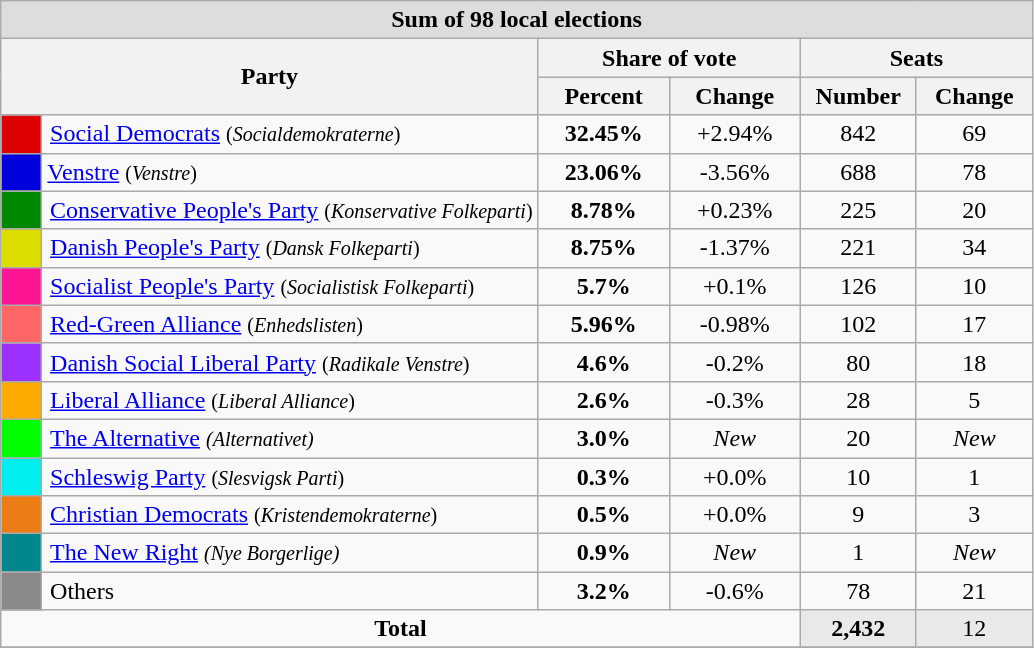<table class="wikitable" style="margin-left:1em;">
<tr>
<th colspan="6" style="background:#dddddd; text-align:center;"><strong>Sum of 98 local elections</strong></th>
</tr>
<tr>
<th rowspan="2" colspan="2">Party</th>
<th colspan="2">Share of vote</th>
<th colspan="2">Seats</th>
</tr>
<tr>
<th style="width:80px;">Percent</th>
<th style="width:80px;">Change</th>
<th style="width:70px;">Number</th>
<th style="width:70px;">Change</th>
</tr>
<tr>
<td style="background:#dd0000; text-align:center;"></td>
<td style="padding-left:5px;"><a href='#'>Social Democrats</a> <small>(<em>Socialdemokraterne</em>)</small></td>
<td style="text-align:center;"><strong>32.45%</strong></td>
<td style="text-align:center;">+2.94%</td>
<td style="text-align:center;">842</td>
<td style="text-align:center;"> 69</td>
</tr>
<tr>
<td style="width:20px; background:#0000dd; text-align:center;"></td>
<td style="width:200px padding-left:5px;"><a href='#'>Venstre</a> <small>(<em>Venstre</em>)</small></td>
<td style="text-align:center;"><strong>23.06%</strong></td>
<td style="text-align:center;">-3.56%</td>
<td style="text-align:center;">688</td>
<td style="text-align:center;"> 78</td>
</tr>
<tr>
<td style="background:#008800; text-align:center;"></td>
<td style="padding-left:5px;"><a href='#'>Conservative People's Party</a> <small>(<em>Konservative Folkeparti</em>)</small></td>
<td style="text-align:center;"><strong>8.78%</strong></td>
<td style="text-align:center;">+0.23%</td>
<td style="text-align:center;">225</td>
<td style="text-align:center;"> 20</td>
</tr>
<tr>
<td style="background:#dddd00; text-align:center;"></td>
<td style="padding-left:5px;"><a href='#'>Danish People's Party</a> <small>(<em>Dansk Folkeparti</em>)</small></td>
<td style="text-align:center;"><strong>8.75%</strong></td>
<td style="text-align:center;">-1.37%</td>
<td style="text-align:center;">221</td>
<td style="text-align:center;"> 34</td>
</tr>
<tr>
<td style="background:#FF1493; text-align:center;"></td>
<td style="padding-left:5px;"><a href='#'>Socialist People's Party</a> <small>(<em>Socialistisk Folkeparti</em>)</small></td>
<td style="text-align:center;"><strong>5.7%</strong></td>
<td style="text-align:center;">+0.1%</td>
<td style="text-align:center;">126</td>
<td style="text-align:center;"> 10</td>
</tr>
<tr>
<td style="background:#FF6666; text-align:center;"></td>
<td style="padding-left:5px;"><a href='#'>Red-Green Alliance</a> <small>(<em>Enhedslisten</em>)</small></td>
<td style="text-align:center;"><strong>5.96%</strong></td>
<td style="text-align:center;">-0.98%</td>
<td style="text-align:center;">102</td>
<td style="text-align:center;"> 17</td>
</tr>
<tr>
<td style="background:#9B30FF; text-align:center;"></td>
<td style="padding-left:5px;"><a href='#'>Danish Social Liberal Party</a> <small>(<em>Radikale Venstre</em>)</small></td>
<td style="text-align:center;"><strong>4.6%</strong></td>
<td style="text-align:center;">-0.2%</td>
<td style="text-align:center;">80</td>
<td style="text-align:center;"> 18</td>
</tr>
<tr>
<td style="background:#ffaa00; text-align:center;"></td>
<td style="padding-left:5px;"><a href='#'>Liberal Alliance</a> <small>(<em>Liberal Alliance</em>)</small></td>
<td style="text-align:center;"><strong>2.6%</strong></td>
<td style="text-align:center;">-0.3%</td>
<td style="text-align:center;">28</td>
<td style="text-align:center;"> 5</td>
</tr>
<tr>
<td style="background:#00ff00; text-align:center;"></td>
<td style="padding-left:5px;"><a href='#'>The Alternative</a> <small><em>(Alternativet)</em></small></td>
<td style="text-align:center;"><strong>3.0%</strong></td>
<td style="text-align:center;"><em>New</em></td>
<td style="text-align:center;">20</td>
<td style="text-align:center;"><em>New</em></td>
</tr>
<tr>
<td style="background:#00EEEE; text-align:center;"></td>
<td style="padding-left:5px;"><a href='#'>Schleswig Party</a> <small>(<em>Slesvigsk Parti</em>)</small></td>
<td style="text-align:center;"><strong>0.3%</strong></td>
<td style="text-align:center;">+0.0%</td>
<td style="text-align:center;">10</td>
<td style="text-align:center;"> 1</td>
</tr>
<tr>
<td style="background:#EC7D14; text-align:center;"></td>
<td style="padding-left:5px;"><a href='#'>Christian Democrats</a> <small>(<em>Kristendemokraterne</em>)</small></td>
<td style="text-align:center;"><strong>0.5%</strong></td>
<td style="text-align:center;">+0.0%</td>
<td style="text-align:center;">9</td>
<td style="text-align:center;"> 3</td>
</tr>
<tr>
<td style="background:#00868B; text-align:center;"></td>
<td style="padding-left:5px;"><a href='#'>The New Right</a> <small><em>(Nye Borgerlige)</em></small></td>
<td style="text-align:center;"><strong>0.9%</strong></td>
<td style="text-align:center;"><em>New</em></td>
<td style="text-align:center;">1</td>
<td style="text-align:center;"><em>New</em></td>
</tr>
<tr>
<td style="background:#8B8989;"></td>
<td style="padding-left:5px;">Others</td>
<td style="text-align:center;"><strong>3.2%</strong></td>
<td style="text-align:center;">-0.6%</td>
<td style="text-align:center;">78</td>
<td style="text-align:center;"> 21</td>
</tr>
<tr>
<td style="text-align:center;" style="background-color:#E9E9E9" colspan="4"><strong>Total</strong></td>
<td style="text-align:center; background-color:#E9E9E9"><strong>2,432</strong></td>
<td style="text-align:center; background-color:#E9E9E9"> 12</td>
</tr>
<tr>
</tr>
</table>
